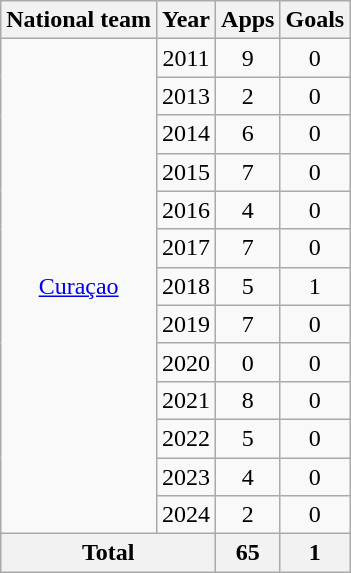<table class="wikitable" style="text-align:center">
<tr>
<th>National team</th>
<th>Year</th>
<th>Apps</th>
<th>Goals</th>
</tr>
<tr>
<td rowspan=13><a href='#'>Curaçao</a></td>
<td>2011</td>
<td>9</td>
<td>0</td>
</tr>
<tr>
<td>2013</td>
<td>2</td>
<td>0</td>
</tr>
<tr>
<td>2014</td>
<td>6</td>
<td>0</td>
</tr>
<tr>
<td>2015</td>
<td>7</td>
<td>0</td>
</tr>
<tr>
<td>2016</td>
<td>4</td>
<td>0</td>
</tr>
<tr>
<td>2017</td>
<td>7</td>
<td>0</td>
</tr>
<tr>
<td>2018</td>
<td>5</td>
<td>1</td>
</tr>
<tr>
<td>2019</td>
<td>7</td>
<td>0</td>
</tr>
<tr>
<td>2020</td>
<td>0</td>
<td>0</td>
</tr>
<tr>
<td>2021</td>
<td>8</td>
<td>0</td>
</tr>
<tr>
<td>2022</td>
<td>5</td>
<td>0</td>
</tr>
<tr>
<td>2023</td>
<td>4</td>
<td>0</td>
</tr>
<tr>
<td>2024</td>
<td>2</td>
<td>0</td>
</tr>
<tr>
<th colspan=2>Total</th>
<th>65</th>
<th>1</th>
</tr>
</table>
